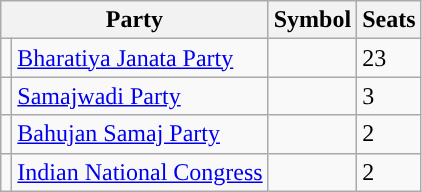<table class="wikitable">
<tr>
<th colspan="2">Party</th>
<th>Symbol</th>
<th>Seats</th>
</tr>
<tr>
<td style="background-color: "></td>
<td><a href='#'>Bharatiya Janata Party</a></td>
<td></td>
<td>23</td>
</tr>
<tr>
<td style="background-color: "></td>
<td><a href='#'>Samajwadi Party</a></td>
<td></td>
<td>3</td>
</tr>
<tr>
<td style="background-color: "></td>
<td><a href='#'>Bahujan Samaj Party</a></td>
<td></td>
<td>2</td>
</tr>
<tr>
<td style="background-color: "></td>
<td><a href='#'>Indian National Congress</a></td>
<td></td>
<td>2</td>
</tr>
</table>
